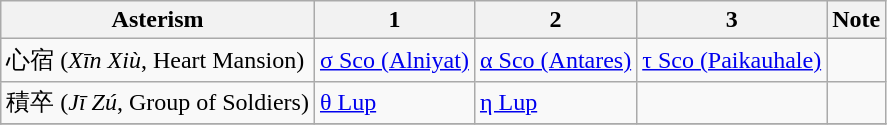<table class = "wikitable">
<tr>
<th>Asterism</th>
<th>1</th>
<th>2</th>
<th>3</th>
<th>Note</th>
</tr>
<tr>
<td>心宿 (<em>Xīn Xiù</em>, Heart Mansion)</td>
<td><a href='#'>σ Sco (Alniyat)</a></td>
<td><a href='#'>α Sco (Antares)</a></td>
<td><a href='#'>τ Sco (Paikauhale)</a></td>
<td></td>
</tr>
<tr>
<td>積卒 (<em>Jī Zú</em>, Group of Soldiers)</td>
<td><a href='#'>θ Lup</a></td>
<td><a href='#'>η Lup</a></td>
<td></td>
<td></td>
</tr>
<tr>
</tr>
</table>
